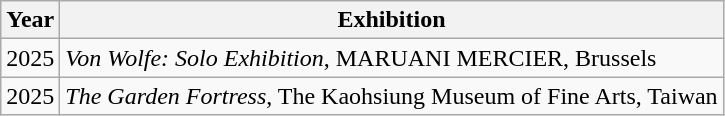<table class="wikitable">
<tr>
<th>Year</th>
<th>Exhibition</th>
</tr>
<tr>
<td>2025</td>
<td><em>Von Wolfe: Solo Exhibition</em>, MARUANI MERCIER, Brussels</td>
</tr>
<tr>
<td>2025</td>
<td><em>The Garden Fortress</em>, The Kaohsiung Museum of Fine Arts, Taiwan</td>
</tr>
</table>
